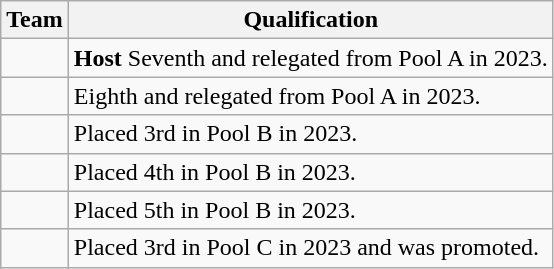<table class="wikitable">
<tr>
<th>Team</th>
<th>Qualification</th>
</tr>
<tr>
<td></td>
<td><strong>Host</strong> Seventh and relegated from Pool A in 2023.</td>
</tr>
<tr>
<td></td>
<td>Eighth and relegated from Pool A in 2023.</td>
</tr>
<tr>
<td></td>
<td>Placed 3rd in Pool B in 2023.</td>
</tr>
<tr>
<td></td>
<td>Placed 4th in Pool B in 2023.</td>
</tr>
<tr>
<td></td>
<td>Placed 5th in Pool B in 2023.</td>
</tr>
<tr>
<td></td>
<td>Placed 3rd in Pool C in 2023 and was promoted.</td>
</tr>
</table>
